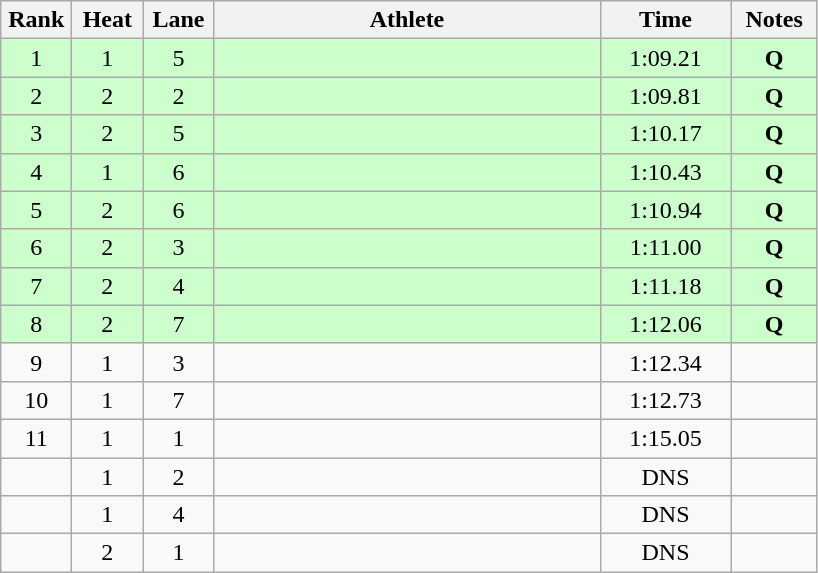<table class="wikitable sortable" style="text-align:center">
<tr>
<th width=40>Rank</th>
<th width=40>Heat</th>
<th width=40>Lane</th>
<th width=250>Athlete</th>
<th width=80>Time</th>
<th width=50>Notes</th>
</tr>
<tr bgcolor=ccffcc>
<td>1</td>
<td>1</td>
<td>5</td>
<td align=left></td>
<td>1:09.21</td>
<td><strong>Q</strong></td>
</tr>
<tr bgcolor=ccffcc>
<td>2</td>
<td>2</td>
<td>2</td>
<td align=left></td>
<td>1:09.81</td>
<td><strong>Q</strong></td>
</tr>
<tr bgcolor=ccffcc>
<td>3</td>
<td>2</td>
<td>5</td>
<td align=left></td>
<td>1:10.17</td>
<td><strong>Q</strong></td>
</tr>
<tr bgcolor=ccffcc>
<td>4</td>
<td>1</td>
<td>6</td>
<td align=left></td>
<td>1:10.43</td>
<td><strong>Q</strong></td>
</tr>
<tr bgcolor=ccffcc>
<td>5</td>
<td>2</td>
<td>6</td>
<td align=left></td>
<td>1:10.94</td>
<td><strong>Q</strong></td>
</tr>
<tr bgcolor=ccffcc>
<td>6</td>
<td>2</td>
<td>3</td>
<td align=left></td>
<td>1:11.00</td>
<td><strong>Q</strong></td>
</tr>
<tr bgcolor=ccffcc>
<td>7</td>
<td>2</td>
<td>4</td>
<td align=left></td>
<td>1:11.18</td>
<td><strong>Q</strong></td>
</tr>
<tr bgcolor=ccffcc>
<td>8</td>
<td>2</td>
<td>7</td>
<td align=left></td>
<td>1:12.06</td>
<td><strong>Q</strong></td>
</tr>
<tr>
<td>9</td>
<td>1</td>
<td>3</td>
<td align=left></td>
<td>1:12.34</td>
<td></td>
</tr>
<tr>
<td>10</td>
<td>1</td>
<td>7</td>
<td align=left></td>
<td>1:12.73</td>
<td></td>
</tr>
<tr>
<td>11</td>
<td>1</td>
<td>1</td>
<td align=left></td>
<td>1:15.05</td>
<td></td>
</tr>
<tr>
<td></td>
<td>1</td>
<td>2</td>
<td align=left></td>
<td>DNS</td>
<td></td>
</tr>
<tr>
<td></td>
<td>1</td>
<td>4</td>
<td align=left></td>
<td>DNS</td>
<td></td>
</tr>
<tr>
<td></td>
<td>2</td>
<td>1</td>
<td align=left></td>
<td>DNS</td>
<td></td>
</tr>
</table>
